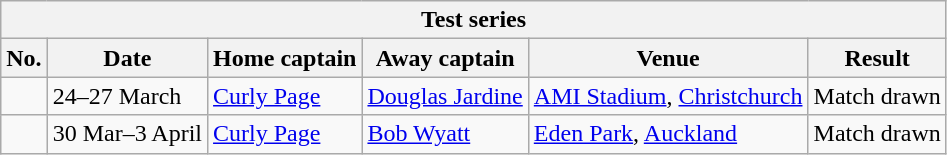<table class="wikitable">
<tr>
<th colspan="9">Test series</th>
</tr>
<tr>
<th>No.</th>
<th>Date</th>
<th>Home captain</th>
<th>Away captain</th>
<th>Venue</th>
<th>Result</th>
</tr>
<tr>
<td></td>
<td>24–27 March</td>
<td><a href='#'>Curly Page</a></td>
<td><a href='#'>Douglas Jardine</a></td>
<td><a href='#'>AMI Stadium</a>, <a href='#'>Christchurch</a></td>
<td>Match drawn</td>
</tr>
<tr>
<td></td>
<td>30 Mar–3 April</td>
<td><a href='#'>Curly Page</a></td>
<td><a href='#'>Bob Wyatt</a></td>
<td><a href='#'>Eden Park</a>, <a href='#'>Auckland</a></td>
<td>Match drawn</td>
</tr>
</table>
